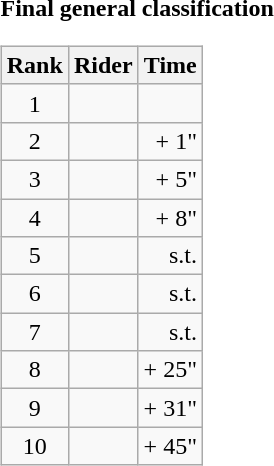<table>
<tr>
<td><strong>Final general classification</strong><br><table class="wikitable">
<tr>
<th scope="col">Rank</th>
<th scope="col">Rider</th>
<th scope="col">Time</th>
</tr>
<tr>
<td style="text-align:center;">1</td>
<td></td>
<td style="text-align:right;"></td>
</tr>
<tr>
<td style="text-align:center;">2</td>
<td></td>
<td style="text-align:right;">+ 1"</td>
</tr>
<tr>
<td style="text-align:center;">3</td>
<td></td>
<td style="text-align:right;">+ 5"</td>
</tr>
<tr>
<td style="text-align:center;">4</td>
<td></td>
<td style="text-align:right;">+ 8"</td>
</tr>
<tr>
<td style="text-align:center;">5</td>
<td></td>
<td style="text-align:right;">s.t.</td>
</tr>
<tr>
<td style="text-align:center;">6</td>
<td></td>
<td style="text-align:right;">s.t.</td>
</tr>
<tr>
<td style="text-align:center;">7</td>
<td></td>
<td style="text-align:right;">s.t.</td>
</tr>
<tr>
<td style="text-align:center;">8</td>
<td></td>
<td style="text-align:right;">+ 25"</td>
</tr>
<tr>
<td style="text-align:center;">9</td>
<td></td>
<td style="text-align:right;">+ 31"</td>
</tr>
<tr>
<td style="text-align:center;">10</td>
<td></td>
<td style="text-align:right;">+ 45"</td>
</tr>
</table>
</td>
</tr>
</table>
